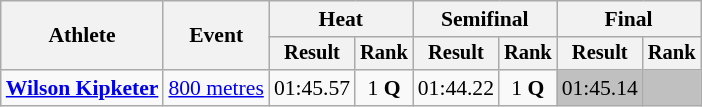<table class="wikitable" style="font-size:90%">
<tr>
<th rowspan="2">Athlete</th>
<th rowspan="2">Event</th>
<th colspan="2">Heat</th>
<th colspan="2">Semifinal</th>
<th colspan="2">Final</th>
</tr>
<tr style="font-size:95%">
<th>Result</th>
<th>Rank</th>
<th>Result</th>
<th>Rank</th>
<th>Result</th>
<th>Rank</th>
</tr>
<tr align=center>
<td align=left><strong><a href='#'>Wilson Kipketer</a></strong></td>
<td align=left rowspan=1><a href='#'>800 metres</a></td>
<td>01:45.57</td>
<td>1 <strong>Q</strong></td>
<td>01:44.22</td>
<td>1 <strong>Q</strong></td>
<td align="center" bgcolor='silver'>01:45.14</td>
<td align="center" bgcolor='silver'></td>
</tr>
</table>
